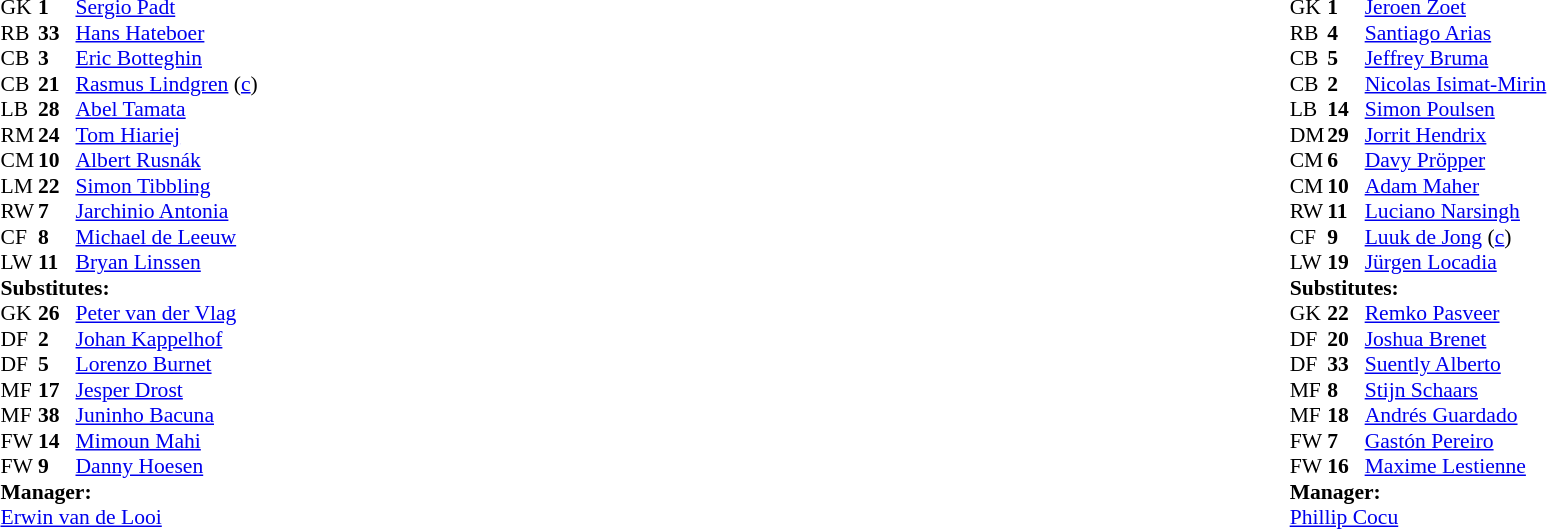<table style="width:100%">
<tr>
<td style="vertical-align:top; width:40%"><br><table style="font-size: 90%" cellspacing="0" cellpadding="0">
<tr>
<th width=25></th>
<th width=25></th>
</tr>
<tr>
<td>GK</td>
<td><strong>1</strong></td>
<td> <a href='#'>Sergio Padt</a></td>
</tr>
<tr>
<td>RB</td>
<td><strong>33</strong></td>
<td> <a href='#'>Hans Hateboer</a></td>
</tr>
<tr>
<td>CB</td>
<td><strong>3</strong></td>
<td> <a href='#'>Eric Botteghin</a></td>
</tr>
<tr>
<td>CB</td>
<td><strong>21</strong></td>
<td> <a href='#'>Rasmus Lindgren</a> (<a href='#'>c</a>)</td>
<td></td>
</tr>
<tr>
<td>LB</td>
<td><strong>28</strong></td>
<td> <a href='#'>Abel Tamata</a></td>
</tr>
<tr>
<td>RM</td>
<td><strong>24</strong></td>
<td> <a href='#'>Tom Hiariej</a></td>
</tr>
<tr>
<td>CM</td>
<td><strong>10</strong></td>
<td> <a href='#'>Albert Rusnák</a></td>
<td></td>
<td></td>
</tr>
<tr>
<td>LM</td>
<td><strong>22</strong></td>
<td> <a href='#'>Simon Tibbling</a></td>
<td></td>
<td></td>
</tr>
<tr>
<td>RW</td>
<td><strong>7</strong></td>
<td> <a href='#'>Jarchinio Antonia</a></td>
</tr>
<tr>
<td>CF</td>
<td><strong>8</strong></td>
<td> <a href='#'>Michael de Leeuw</a></td>
</tr>
<tr>
<td>LW</td>
<td><strong>11</strong></td>
<td> <a href='#'>Bryan Linssen</a></td>
<td></td>
<td></td>
</tr>
<tr>
<td colspan=3><strong>Substitutes:</strong></td>
</tr>
<tr>
<td>GK</td>
<td><strong>26</strong></td>
<td> <a href='#'>Peter van der Vlag</a></td>
</tr>
<tr>
<td>DF</td>
<td><strong>2</strong></td>
<td> <a href='#'>Johan Kappelhof</a></td>
</tr>
<tr>
<td>DF</td>
<td><strong>5</strong></td>
<td> <a href='#'>Lorenzo Burnet</a></td>
</tr>
<tr>
<td>MF</td>
<td><strong>17</strong></td>
<td> <a href='#'>Jesper Drost</a></td>
<td></td>
<td></td>
</tr>
<tr>
<td>MF</td>
<td><strong>38</strong></td>
<td> <a href='#'>Juninho Bacuna</a></td>
<td></td>
<td></td>
</tr>
<tr>
<td>FW</td>
<td><strong>14</strong></td>
<td> <a href='#'>Mimoun Mahi</a></td>
<td></td>
<td></td>
</tr>
<tr>
<td>FW</td>
<td><strong>9</strong></td>
<td> <a href='#'>Danny Hoesen</a></td>
</tr>
<tr>
<td colspan=3><strong>Manager:</strong></td>
</tr>
<tr>
<td colspan=4> <a href='#'>Erwin van de Looi</a></td>
</tr>
</table>
</td>
<td valign="top"></td>
<td style="vertical-align:top; width:50%"><br><table cellspacing="0" cellpadding="0" style="font-size:90%; margin:auto">
<tr>
<th width=25></th>
<th width=25></th>
</tr>
<tr>
<td>GK</td>
<td><strong>1</strong></td>
<td> <a href='#'>Jeroen Zoet</a></td>
</tr>
<tr>
<td>RB</td>
<td><strong>4</strong></td>
<td> <a href='#'>Santiago Arias</a></td>
</tr>
<tr>
<td>CB</td>
<td><strong>5</strong></td>
<td> <a href='#'>Jeffrey Bruma</a></td>
</tr>
<tr>
<td>CB</td>
<td><strong>2</strong></td>
<td> <a href='#'>Nicolas Isimat-Mirin</a></td>
</tr>
<tr>
<td>LB</td>
<td><strong>14</strong></td>
<td> <a href='#'>Simon Poulsen</a></td>
<td></td>
<td></td>
</tr>
<tr>
<td>DM</td>
<td><strong>29</strong></td>
<td> <a href='#'>Jorrit Hendrix</a></td>
</tr>
<tr>
<td>CM</td>
<td><strong>6</strong></td>
<td> <a href='#'>Davy Pröpper</a></td>
</tr>
<tr>
<td>CM</td>
<td><strong>10</strong></td>
<td> <a href='#'>Adam Maher</a></td>
<td></td>
<td></td>
</tr>
<tr>
<td>RW</td>
<td><strong>11</strong></td>
<td> <a href='#'>Luciano Narsingh</a></td>
</tr>
<tr>
<td>CF</td>
<td><strong>9</strong></td>
<td> <a href='#'>Luuk de Jong</a> (<a href='#'>c</a>)</td>
</tr>
<tr>
<td>LW</td>
<td><strong>19</strong></td>
<td> <a href='#'>Jürgen Locadia</a></td>
<td></td>
<td></td>
</tr>
<tr>
<td colspan=3><strong>Substitutes:</strong></td>
</tr>
<tr>
<td>GK</td>
<td><strong>22</strong></td>
<td> <a href='#'>Remko Pasveer</a></td>
</tr>
<tr>
<td>DF</td>
<td><strong>20</strong></td>
<td> <a href='#'>Joshua Brenet</a></td>
<td></td>
<td></td>
</tr>
<tr>
<td>DF</td>
<td><strong>33</strong></td>
<td> <a href='#'>Suently Alberto</a></td>
</tr>
<tr>
<td>MF</td>
<td><strong>8</strong></td>
<td> <a href='#'>Stijn Schaars</a></td>
</tr>
<tr>
<td>MF</td>
<td><strong>18</strong></td>
<td> <a href='#'>Andrés Guardado</a></td>
<td></td>
<td></td>
</tr>
<tr>
<td>FW</td>
<td><strong>7</strong></td>
<td> <a href='#'>Gastón Pereiro</a></td>
<td></td>
<td></td>
</tr>
<tr>
<td>FW</td>
<td><strong>16</strong></td>
<td> <a href='#'>Maxime Lestienne</a></td>
</tr>
<tr>
<td colspan=3><strong>Manager:</strong></td>
</tr>
<tr>
<td colspan=4> <a href='#'>Phillip Cocu</a></td>
</tr>
</table>
</td>
</tr>
</table>
